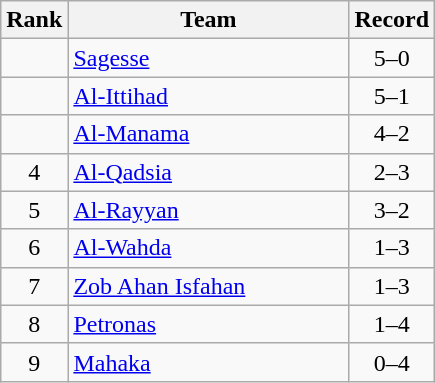<table class=wikitable style="text-align:center;">
<tr>
<th>Rank</th>
<th width=180>Team</th>
<th>Record</th>
</tr>
<tr>
<td></td>
<td align=left> <a href='#'>Sagesse</a></td>
<td align=center>5–0</td>
</tr>
<tr>
<td></td>
<td align=left> <a href='#'>Al-Ittihad</a></td>
<td align=center>5–1</td>
</tr>
<tr>
<td></td>
<td align=left> <a href='#'>Al-Manama</a></td>
<td align=center>4–2</td>
</tr>
<tr>
<td>4</td>
<td align=left> <a href='#'>Al-Qadsia</a></td>
<td align=center>2–3</td>
</tr>
<tr>
<td>5</td>
<td align=left> <a href='#'>Al-Rayyan</a></td>
<td align=center>3–2</td>
</tr>
<tr>
<td>6</td>
<td align=left> <a href='#'>Al-Wahda</a></td>
<td align=center>1–3</td>
</tr>
<tr>
<td>7</td>
<td align=left> <a href='#'>Zob Ahan Isfahan</a></td>
<td align=center>1–3</td>
</tr>
<tr>
<td>8</td>
<td align=left> <a href='#'>Petronas</a></td>
<td align=center>1–4</td>
</tr>
<tr>
<td>9</td>
<td align=left> <a href='#'>Mahaka</a></td>
<td align=center>0–4</td>
</tr>
</table>
